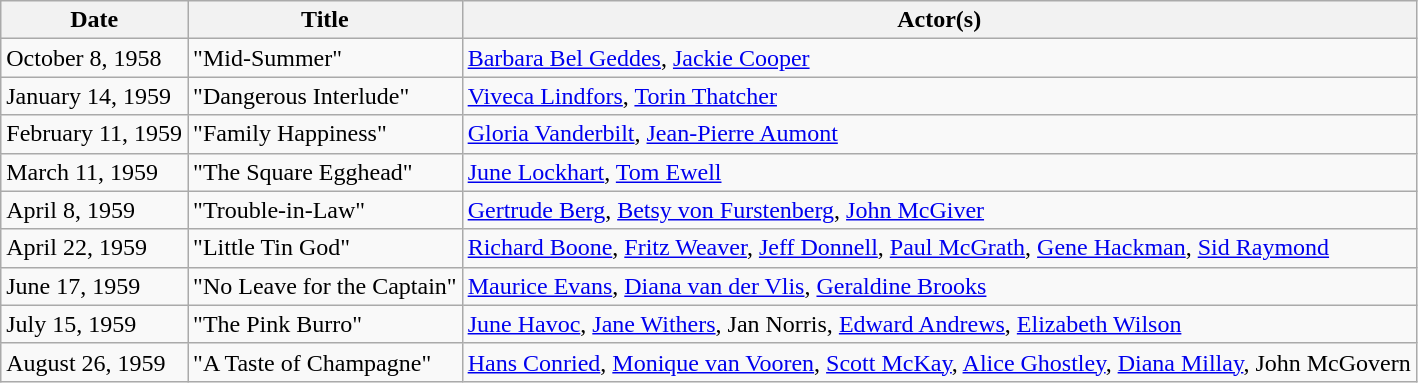<table class="wikitable">
<tr>
<th>Date</th>
<th>Title</th>
<th>Actor(s)</th>
</tr>
<tr>
<td>October 8, 1958</td>
<td>"Mid-Summer"</td>
<td><a href='#'>Barbara Bel Geddes</a>, <a href='#'>Jackie Cooper</a></td>
</tr>
<tr>
<td>January 14, 1959</td>
<td>"Dangerous Interlude"</td>
<td><a href='#'>Viveca Lindfors</a>, <a href='#'>Torin Thatcher</a></td>
</tr>
<tr>
<td>February 11, 1959</td>
<td>"Family Happiness"</td>
<td><a href='#'>Gloria Vanderbilt</a>, <a href='#'>Jean-Pierre Aumont</a></td>
</tr>
<tr>
<td>March 11, 1959</td>
<td>"The Square Egghead"</td>
<td><a href='#'>June Lockhart</a>, <a href='#'>Tom Ewell</a></td>
</tr>
<tr>
<td>April 8, 1959</td>
<td>"Trouble-in-Law"</td>
<td><a href='#'>Gertrude Berg</a>, <a href='#'>Betsy von Furstenberg</a>, <a href='#'>John McGiver</a></td>
</tr>
<tr>
<td>April 22, 1959</td>
<td>"Little Tin God"</td>
<td><a href='#'>Richard Boone</a>, <a href='#'>Fritz Weaver</a>, <a href='#'>Jeff Donnell</a>, <a href='#'>Paul McGrath</a>, <a href='#'>Gene Hackman</a>, <a href='#'>Sid Raymond</a></td>
</tr>
<tr>
<td>June 17, 1959</td>
<td>"No Leave for the Captain"</td>
<td><a href='#'>Maurice Evans</a>, <a href='#'>Diana van der Vlis</a>, <a href='#'>Geraldine Brooks</a></td>
</tr>
<tr>
<td>July 15, 1959</td>
<td>"The Pink Burro"</td>
<td><a href='#'>June Havoc</a>, <a href='#'>Jane Withers</a>, Jan Norris, <a href='#'>Edward Andrews</a>, <a href='#'>Elizabeth Wilson</a></td>
</tr>
<tr>
<td>August 26, 1959</td>
<td>"A Taste of Champagne"</td>
<td><a href='#'>Hans Conried</a>, <a href='#'>Monique van Vooren</a>, <a href='#'>Scott McKay</a>, <a href='#'>Alice Ghostley</a>, <a href='#'>Diana Millay</a>, John McGovern</td>
</tr>
</table>
